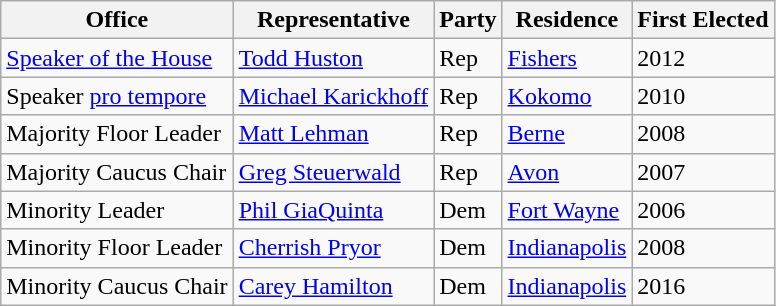<table class="wikitable sortable">
<tr>
<th>Office</th>
<th>Representative</th>
<th>Party</th>
<th>Residence</th>
<th>First Elected</th>
</tr>
<tr>
<td><a href='#'>Speaker of the House</a></td>
<td data-sort-value="Huston, Todd"><a href='#'>Todd Huston</a></td>
<td>Rep</td>
<td><a href='#'>Fishers</a></td>
<td>2012</td>
</tr>
<tr>
<td>Speaker <a href='#'>pro tempore</a></td>
<td data-sort-value="Karickhoff, Michael"><a href='#'>Michael Karickhoff</a></td>
<td>Rep</td>
<td><a href='#'>Kokomo</a></td>
<td>2010</td>
</tr>
<tr>
<td>Majority Floor Leader</td>
<td data-sort-value="Lehman, Matthew"><a href='#'>Matt Lehman</a></td>
<td>Rep</td>
<td><a href='#'>Berne</a></td>
<td>2008</td>
</tr>
<tr>
<td>Majority Caucus Chair</td>
<td data-sort-value="Steuerwald, Greg"><a href='#'>Greg Steuerwald</a></td>
<td>Rep</td>
<td><a href='#'>Avon</a></td>
<td>2007</td>
</tr>
<tr>
<td>Minority Leader</td>
<td data-sort-value="GiaQuinta, Phil"><a href='#'>Phil GiaQuinta</a></td>
<td>Dem</td>
<td><a href='#'>Fort Wayne</a></td>
<td>2006</td>
</tr>
<tr>
<td>Minority Floor Leader</td>
<td data-sort-value="Pryor, Cherrish"><a href='#'>Cherrish Pryor</a></td>
<td>Dem</td>
<td><a href='#'>Indianapolis</a></td>
<td>2008</td>
</tr>
<tr>
<td>Minority Caucus Chair</td>
<td data-sort-value="Hamilton, Carey"><a href='#'>Carey Hamilton</a></td>
<td>Dem</td>
<td><a href='#'>Indianapolis</a></td>
<td>2016</td>
</tr>
</table>
